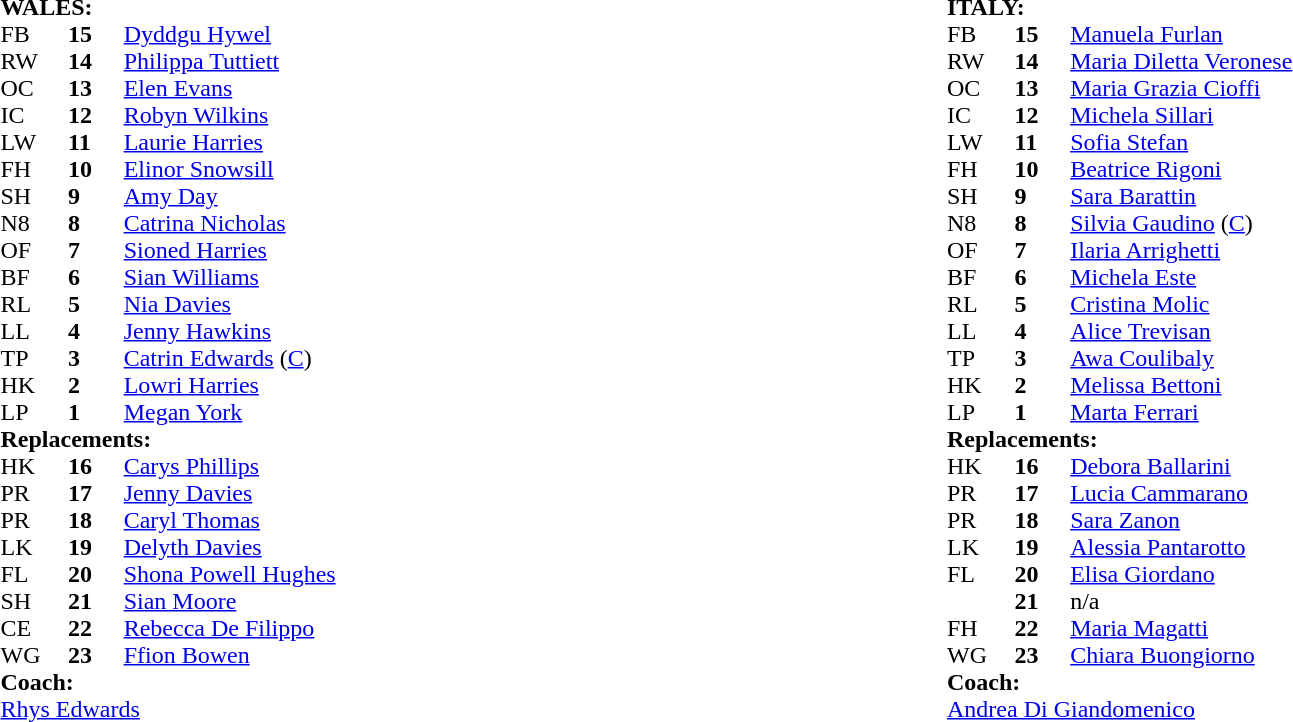<table style="width:100%">
<tr>
<td width="50%"><br><table cellspacing="0" cellpadding="0">
<tr>
<td colspan="4"><strong>WALES:</strong></td>
</tr>
<tr>
<th width="3%"></th>
<th width="3%"></th>
<th width="22%"></th>
<th width="22%"></th>
</tr>
<tr>
<td>FB</td>
<td><strong>15</strong></td>
<td><a href='#'>Dyddgu Hywel</a></td>
<td></td>
</tr>
<tr>
<td>RW</td>
<td><strong>14</strong></td>
<td><a href='#'>Philippa Tuttiett</a></td>
</tr>
<tr>
<td>OC</td>
<td><strong>13</strong></td>
<td><a href='#'>Elen Evans</a></td>
</tr>
<tr>
<td>IC</td>
<td><strong>12</strong></td>
<td><a href='#'>Robyn Wilkins</a></td>
</tr>
<tr>
<td>LW</td>
<td><strong>11</strong></td>
<td><a href='#'>Laurie Harries</a></td>
<td></td>
</tr>
<tr>
<td>FH</td>
<td><strong>10</strong></td>
<td><a href='#'>Elinor Snowsill</a></td>
</tr>
<tr>
<td>SH</td>
<td><strong>9</strong></td>
<td><a href='#'>Amy Day</a></td>
</tr>
<tr>
<td>N8</td>
<td><strong>8</strong></td>
<td><a href='#'>Catrina Nicholas</a></td>
</tr>
<tr>
<td>OF</td>
<td><strong>7</strong></td>
<td><a href='#'>Sioned Harries</a></td>
</tr>
<tr>
<td>BF</td>
<td><strong>6</strong></td>
<td><a href='#'>Sian Williams</a></td>
<td></td>
</tr>
<tr>
<td>RL</td>
<td><strong>5</strong></td>
<td><a href='#'>Nia Davies</a></td>
</tr>
<tr>
<td>LL</td>
<td><strong>4</strong></td>
<td><a href='#'>Jenny Hawkins</a></td>
</tr>
<tr>
<td>TP</td>
<td><strong>3</strong></td>
<td><a href='#'>Catrin Edwards</a> (<a href='#'>C</a>)</td>
</tr>
<tr>
<td>HK</td>
<td><strong>2</strong></td>
<td><a href='#'>Lowri Harries</a></td>
<td></td>
</tr>
<tr>
<td>LP</td>
<td><strong>1</strong></td>
<td><a href='#'>Megan York</a></td>
<td></td>
</tr>
<tr>
<td colspan=4><strong>Replacements:</strong></td>
</tr>
<tr>
<td>HK</td>
<td><strong>16</strong></td>
<td><a href='#'>Carys Phillips</a></td>
<td></td>
</tr>
<tr>
<td>PR</td>
<td><strong>17</strong></td>
<td><a href='#'>Jenny Davies</a></td>
<td></td>
</tr>
<tr>
<td>PR</td>
<td><strong>18</strong></td>
<td><a href='#'>Caryl Thomas</a></td>
</tr>
<tr>
<td>LK</td>
<td><strong>19</strong></td>
<td><a href='#'>Delyth Davies</a></td>
</tr>
<tr>
<td>FL</td>
<td><strong>20</strong></td>
<td><a href='#'>Shona Powell Hughes</a></td>
<td></td>
</tr>
<tr>
<td>SH</td>
<td><strong>21</strong></td>
<td><a href='#'>Sian Moore</a></td>
</tr>
<tr>
<td>CE</td>
<td><strong>22</strong></td>
<td><a href='#'>Rebecca De Filippo</a></td>
<td></td>
</tr>
<tr>
<td>WG</td>
<td><strong>23</strong></td>
<td><a href='#'>Ffion Bowen</a></td>
<td></td>
</tr>
<tr>
<td colspan="4"><strong>Coach:</strong></td>
</tr>
<tr>
<td colspan="4"> <a href='#'>Rhys Edwards</a></td>
</tr>
<tr>
</tr>
</table>
</td>
<td width="50%"><br><table cellspacing="0" cellpadding="0">
<tr>
<td colspan="4"><strong>ITALY:</strong></td>
</tr>
<tr>
<th width="3%"></th>
<th width="3%"></th>
<th width="22%"></th>
<th width="22%"></th>
</tr>
<tr>
<td>FB</td>
<td><strong>15</strong></td>
<td><a href='#'>Manuela Furlan</a></td>
</tr>
<tr>
<td>RW</td>
<td><strong>14</strong></td>
<td><a href='#'>Maria Diletta Veronese</a></td>
</tr>
<tr>
<td>OC</td>
<td><strong>13</strong></td>
<td><a href='#'>Maria Grazia Cioffi</a></td>
</tr>
<tr>
<td>IC</td>
<td><strong>12</strong></td>
<td><a href='#'>Michela Sillari</a></td>
</tr>
<tr>
<td>LW</td>
<td><strong>11</strong></td>
<td><a href='#'>Sofia Stefan</a></td>
</tr>
<tr>
<td>FH</td>
<td><strong>10</strong></td>
<td><a href='#'>Beatrice Rigoni</a></td>
</tr>
<tr>
<td>SH</td>
<td><strong>9</strong></td>
<td><a href='#'>Sara Barattin</a></td>
</tr>
<tr>
<td>N8</td>
<td><strong>8</strong></td>
<td><a href='#'>Silvia Gaudino</a> (<a href='#'>C</a>)</td>
</tr>
<tr>
<td>OF</td>
<td><strong>7</strong></td>
<td><a href='#'>Ilaria Arrighetti</a></td>
</tr>
<tr>
<td>BF</td>
<td><strong>6</strong></td>
<td><a href='#'>Michela Este</a></td>
</tr>
<tr>
<td>RL</td>
<td><strong>5</strong></td>
<td><a href='#'>Cristina Molic</a></td>
</tr>
<tr>
<td>LL</td>
<td><strong>4</strong></td>
<td><a href='#'>Alice Trevisan</a></td>
</tr>
<tr>
<td>TP</td>
<td><strong>3</strong></td>
<td><a href='#'>Awa Coulibaly</a></td>
</tr>
<tr>
<td>HK</td>
<td><strong>2</strong></td>
<td><a href='#'>Melissa Bettoni</a></td>
</tr>
<tr>
<td>LP</td>
<td><strong>1</strong></td>
<td><a href='#'>Marta Ferrari</a></td>
</tr>
<tr>
<td colspan=4><strong>Replacements:</strong></td>
</tr>
<tr>
<td>HK</td>
<td><strong>16</strong></td>
<td><a href='#'>Debora Ballarini</a></td>
</tr>
<tr>
<td>PR</td>
<td><strong>17</strong></td>
<td><a href='#'>Lucia Cammarano</a></td>
</tr>
<tr>
<td>PR</td>
<td><strong>18</strong></td>
<td><a href='#'>Sara Zanon</a></td>
</tr>
<tr>
<td>LK</td>
<td><strong>19</strong></td>
<td><a href='#'>Alessia Pantarotto</a></td>
</tr>
<tr>
<td>FL</td>
<td><strong>20</strong></td>
<td><a href='#'>Elisa Giordano</a></td>
</tr>
<tr>
<td></td>
<td><strong>21</strong></td>
<td>n/a</td>
</tr>
<tr>
<td>FH</td>
<td><strong>22</strong></td>
<td><a href='#'>Maria Magatti</a></td>
</tr>
<tr>
<td>WG</td>
<td><strong>23</strong></td>
<td><a href='#'>Chiara Buongiorno</a></td>
</tr>
<tr>
<td colspan="4"><strong>Coach:</strong></td>
</tr>
<tr>
<td colspan="4"> <a href='#'>Andrea Di Giandomenico</a></td>
</tr>
<tr>
</tr>
</table>
</td>
</tr>
</table>
